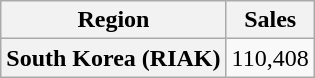<table class="wikitable plainrowheaders">
<tr>
<th>Region</th>
<th>Sales</th>
</tr>
<tr>
<th scope="row">South Korea (RIAK)</th>
<td>110,408</td>
</tr>
</table>
